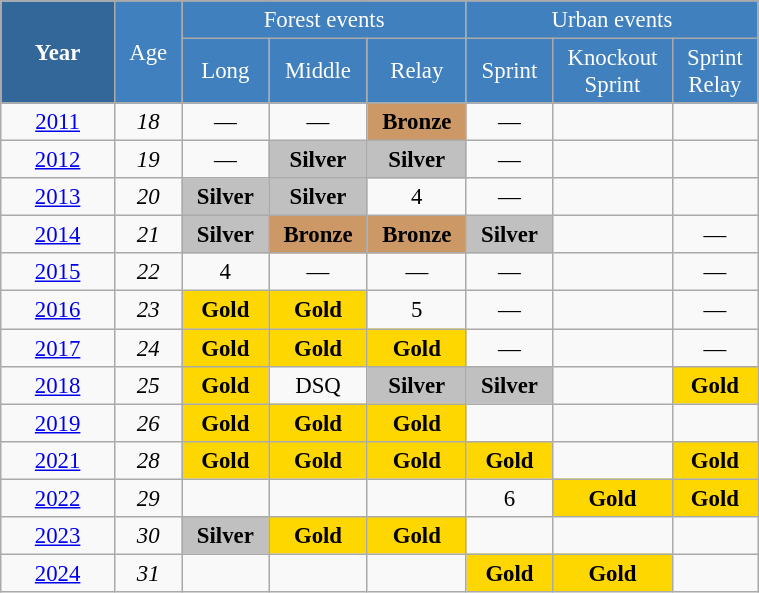<table class="wikitable" style="font-size:95%; text-align:center; border:grey solid 1px; border-collapse:collapse;" width="40%">
<tr style="background-color:#369; color:white;">
<td rowspan="3" colspan="1" width="10%"><strong>Year</strong></td>
</tr>
<tr style="background-color:#4180be; color:white;">
<td rowspan="2" colspan="1" width="5%">Age</td>
<td rowspan="1" colspan="3" width="15%">Forest events</td>
<td rowspan="1" colspan="3" width="15%">Urban events</td>
</tr>
<tr style="background-color:#4180be; color:white;">
<td width="5%">Long</td>
<td width="5%">Middle</td>
<td width="5%">Relay</td>
<td width="5%">Sprint</td>
<td width="5%">Knockout<br>Sprint</td>
<td width="5%">Sprint<br>Relay</td>
</tr>
<tr style="background-color:#8CB2D8; color:white;">
</tr>
<tr>
<td><a href='#'>2011</a></td>
<td><em>18</em></td>
<td>—</td>
<td>—</td>
<td style="background:#c96"><strong>Bronze</strong></td>
<td>—</td>
<td></td>
<td></td>
</tr>
<tr>
<td><a href='#'>2012</a></td>
<td><em>19</em></td>
<td>—</td>
<td style="background:silver;"><strong>Silver</strong></td>
<td style="background:silver;"><strong>Silver</strong></td>
<td>—</td>
<td></td>
<td></td>
</tr>
<tr>
<td><a href='#'>2013</a></td>
<td><em>20</em></td>
<td style="background:silver;"><strong>Silver</strong></td>
<td style="background:silver;"><strong>Silver</strong></td>
<td>4</td>
<td>—</td>
<td></td>
<td></td>
</tr>
<tr>
<td><a href='#'>2014</a></td>
<td><em>21</em></td>
<td style="background:silver;"><strong>Silver</strong></td>
<td style="background:#c96"><strong>Bronze</strong></td>
<td style="background:#c96"><strong>Bronze</strong></td>
<td style="background:silver;"><strong>Silver</strong></td>
<td></td>
<td>—</td>
</tr>
<tr>
<td><a href='#'>2015</a></td>
<td><em>22</em></td>
<td>4</td>
<td>—</td>
<td>—</td>
<td>—</td>
<td></td>
<td>—</td>
</tr>
<tr>
<td><a href='#'>2016</a></td>
<td><em>23</em></td>
<td style="background:gold;"><strong>Gold</strong></td>
<td style="background:gold;"><strong>Gold</strong></td>
<td>5</td>
<td>—</td>
<td></td>
<td>—</td>
</tr>
<tr>
<td><a href='#'>2017</a></td>
<td><em>24</em></td>
<td style="background:gold;"><strong>Gold</strong></td>
<td style="background:gold;"><strong>Gold</strong></td>
<td style="background:gold;"><strong>Gold</strong></td>
<td>—</td>
<td></td>
<td>—</td>
</tr>
<tr>
<td><a href='#'>2018</a></td>
<td><em>25</em></td>
<td style="background:gold;"><strong>Gold</strong></td>
<td>DSQ</td>
<td style="background:silver;"><strong>Silver</strong></td>
<td style="background:silver;"><strong>Silver</strong></td>
<td></td>
<td style="background:gold;"><strong>Gold</strong></td>
</tr>
<tr>
<td><a href='#'>2019</a></td>
<td><em>26</em></td>
<td bgcolor=gold><strong>Gold</strong></td>
<td bgcolor=gold><strong>Gold</strong></td>
<td bgcolor=gold><strong>Gold</strong></td>
<td></td>
<td></td>
<td></td>
</tr>
<tr>
<td><a href='#'>2021</a></td>
<td><em>28</em></td>
<td bgcolor=gold><strong>Gold</strong></td>
<td bgcolor=gold><strong>Gold</strong></td>
<td bgcolor=gold><strong>Gold</strong></td>
<td bgcolor=gold><strong>Gold</strong></td>
<td></td>
<td bgcolor=gold><strong>Gold</strong></td>
</tr>
<tr>
<td><a href='#'>2022</a></td>
<td><em>29</em></td>
<td></td>
<td></td>
<td></td>
<td>6</td>
<td bgcolor=gold><strong>Gold</strong></td>
<td bgcolor=gold><strong>Gold</strong></td>
</tr>
<tr>
<td><a href='#'>2023</a></td>
<td><em>30</em></td>
<td style="background:silver;"><strong>Silver</strong></td>
<td bgcolor=gold><strong>Gold</strong></td>
<td bgcolor=gold><strong>Gold</strong></td>
<td></td>
<td></td>
<td></td>
</tr>
<tr>
<td><a href='#'>2024</a></td>
<td><em>31</em></td>
<td></td>
<td></td>
<td></td>
<td bgcolor=gold><strong>Gold</strong></td>
<td bgcolor=gold><strong>Gold</strong></td>
<td></td>
</tr>
</table>
